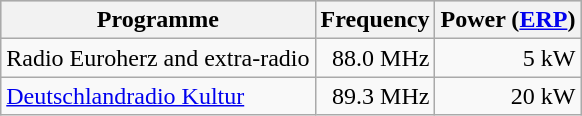<table class="wikitable">
<tr style="background:#ccc;">
<th>Programme</th>
<th>Frequency</th>
<th>Power (<a href='#'>ERP</a>)</th>
</tr>
<tr>
<td>Radio Euroherz and extra-radio</td>
<td align="right">88.0 MHz</td>
<td align="right">5 kW</td>
</tr>
<tr>
<td><a href='#'>Deutschlandradio Kultur</a></td>
<td align="right">89.3 MHz</td>
<td align="right">20 kW</td>
</tr>
</table>
